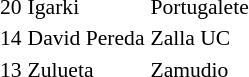<table style="font-size: 90%; border-collapse:collapse" border=0 cellspacing=0 cellpadding=2>
<tr bgcolor=#DCDCDC>
</tr>
<tr>
<td>20</td>
<td>Igarki</td>
<td>Portugalete</td>
</tr>
<tr>
<td>14</td>
<td>David Pereda</td>
<td>Zalla UC</td>
</tr>
<tr>
<td>13</td>
<td>Zulueta</td>
<td>Zamudio</td>
</tr>
</table>
